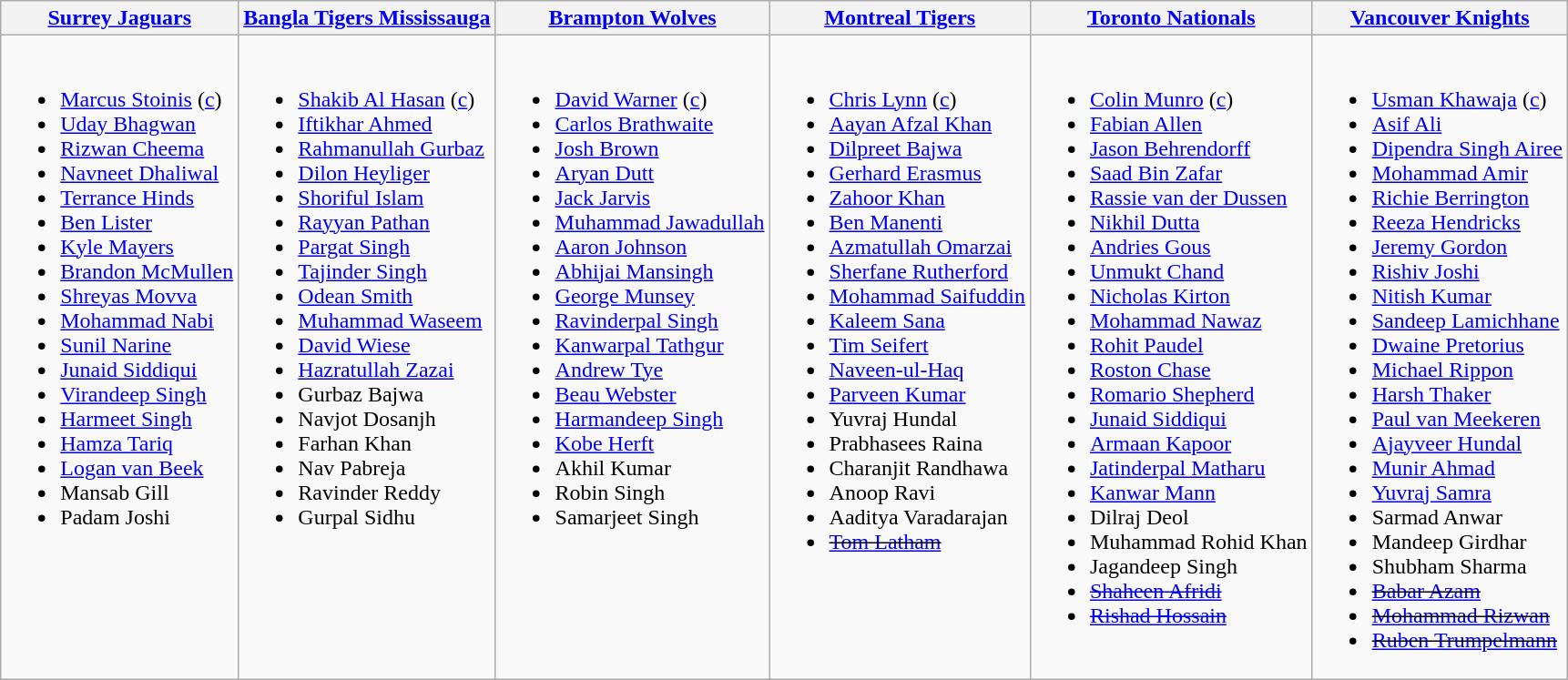<table class="wikitable">
<tr>
<th><a href='#'>Surrey Jaguars</a></th>
<th><a href='#'>Bangla Tigers Mississauga</a></th>
<th><a href='#'>Brampton Wolves</a></th>
<th><a href='#'>Montreal Tigers</a></th>
<th><a href='#'>Toronto Nationals</a></th>
<th><a href='#'>Vancouver Knights</a></th>
</tr>
<tr>
<td valign=top><br><ul><li><a href='#'>Marcus Stoinis</a> (<a href='#'>c</a>)</li><li><a href='#'>Uday Bhagwan</a></li><li><a href='#'>Rizwan Cheema</a></li><li><a href='#'>Navneet Dhaliwal</a></li><li><a href='#'>Terrance Hinds</a></li><li><a href='#'>Ben Lister</a></li><li><a href='#'>Kyle Mayers</a></li><li><a href='#'>Brandon McMullen</a></li><li><a href='#'>Shreyas Movva</a></li><li><a href='#'>Mohammad Nabi</a></li><li><a href='#'>Sunil Narine</a></li><li><a href='#'>Junaid Siddiqui</a></li><li><a href='#'>Virandeep Singh</a></li><li><a href='#'>Harmeet Singh</a></li><li><a href='#'>Hamza Tariq</a></li><li><a href='#'>Logan van Beek</a></li><li>Mansab Gill</li><li>Padam Joshi</li></ul></td>
<td valign=top><br><ul><li><a href='#'>Shakib Al Hasan</a> (<a href='#'>c</a>)</li><li><a href='#'>Iftikhar Ahmed</a></li><li><a href='#'>Rahmanullah Gurbaz</a></li><li><a href='#'>Dilon Heyliger</a></li><li><a href='#'>Shoriful Islam</a></li><li><a href='#'>Rayyan Pathan</a></li><li><a href='#'>Pargat Singh</a></li><li><a href='#'>Tajinder Singh</a></li><li><a href='#'>Odean Smith</a></li><li><a href='#'>Muhammad Waseem</a></li><li><a href='#'>David Wiese</a></li><li><a href='#'>Hazratullah Zazai</a></li><li>Gurbaz Bajwa</li><li>Navjot Dosanjh</li><li>Farhan Khan</li><li>Nav Pabreja</li><li>Ravinder Reddy</li><li>Gurpal Sidhu</li></ul></td>
<td valign=top><br><ul><li><a href='#'>David Warner</a>  (<a href='#'>c</a>)</li><li><a href='#'>Carlos Brathwaite</a></li><li><a href='#'>Josh Brown</a></li><li><a href='#'>Aryan Dutt</a></li><li><a href='#'>Jack Jarvis</a></li><li><a href='#'>Muhammad Jawadullah</a></li><li><a href='#'>Aaron Johnson</a></li><li><a href='#'>Abhijai Mansingh</a></li><li><a href='#'>George Munsey</a></li><li><a href='#'>Ravinderpal Singh</a></li><li><a href='#'>Kanwarpal Tathgur</a></li><li><a href='#'>Andrew Tye</a></li><li><a href='#'>Beau Webster</a></li><li><a href='#'>Harmandeep Singh</a></li><li><a href='#'>Kobe Herft</a></li><li>Akhil Kumar</li><li>Robin Singh</li><li>Samarjeet Singh</li></ul></td>
<td valign=top><br><ul><li><a href='#'>Chris Lynn</a> (<a href='#'>c</a>)</li><li><a href='#'>Aayan Afzal Khan</a></li><li><a href='#'>Dilpreet Bajwa</a></li><li><a href='#'>Gerhard Erasmus</a></li><li><a href='#'>Zahoor Khan</a></li><li><a href='#'>Ben Manenti</a></li><li><a href='#'>Azmatullah Omarzai</a></li><li><a href='#'>Sherfane Rutherford</a></li><li><a href='#'>Mohammad Saifuddin</a></li><li><a href='#'>Kaleem Sana</a></li><li><a href='#'>Tim Seifert</a></li><li><a href='#'>Naveen-ul-Haq</a></li><li><a href='#'>Parveen Kumar</a></li><li>Yuvraj Hundal</li><li>Prabhasees Raina</li><li>Charanjit Randhawa</li><li>Anoop Ravi</li><li>Aaditya Varadarajan</li><li><s><a href='#'>Tom Latham</a></s></li></ul></td>
<td valign=top><br><ul><li><a href='#'>Colin Munro</a> (<a href='#'>c</a>)</li><li><a href='#'>Fabian Allen</a></li><li><a href='#'>Jason Behrendorff</a></li><li><a href='#'>Saad Bin Zafar</a></li><li><a href='#'>Rassie van der Dussen</a></li><li><a href='#'>Nikhil Dutta</a></li><li><a href='#'>Andries Gous</a></li><li><a href='#'>Unmukt Chand</a></li><li><a href='#'>Nicholas Kirton</a></li><li><a href='#'>Mohammad Nawaz</a></li><li><a href='#'>Rohit Paudel</a></li><li><a href='#'>Roston Chase</a></li><li><a href='#'>Romario Shepherd</a></li><li><a href='#'>Junaid Siddiqui</a></li><li><a href='#'>Armaan Kapoor</a></li><li><a href='#'>Jatinderpal Matharu</a></li><li><a href='#'>Kanwar Mann</a></li><li>Dilraj Deol</li><li>Muhammad Rohid Khan</li><li>Jagandeep Singh</li><li><a href='#'><s>Shaheen Afridi</s></a></li><li><a href='#'><s>Rishad Hossain</s></a></li></ul></td>
<td valign=top><br><ul><li><a href='#'>Usman Khawaja</a> (<a href='#'>c</a>)</li><li><a href='#'>Asif Ali</a></li><li><a href='#'>Dipendra Singh Airee</a></li><li><a href='#'>Mohammad Amir</a></li><li><a href='#'>Richie Berrington</a></li><li><a href='#'>Reeza Hendricks</a></li><li><a href='#'>Jeremy Gordon</a></li><li><a href='#'>Rishiv Joshi</a></li><li><a href='#'>Nitish Kumar</a></li><li><a href='#'>Sandeep Lamichhane</a></li><li><a href='#'>Dwaine Pretorius</a></li><li><a href='#'>Michael Rippon</a></li><li><a href='#'>Harsh Thaker</a></li><li><a href='#'>Paul van Meekeren</a></li><li><a href='#'>Ajayveer Hundal</a></li><li><a href='#'>Munir Ahmad</a></li><li><a href='#'>Yuvraj Samra</a></li><li>Sarmad Anwar</li><li>Mandeep Girdhar</li><li>Shubham Sharma</li><li><s><a href='#'>Babar Azam</a></s></li><li><s><a href='#'>Mohammad Rizwan</a></s></li><li><s><a href='#'>Ruben Trumpelmann</a></s></li></ul></td>
</tr>
</table>
